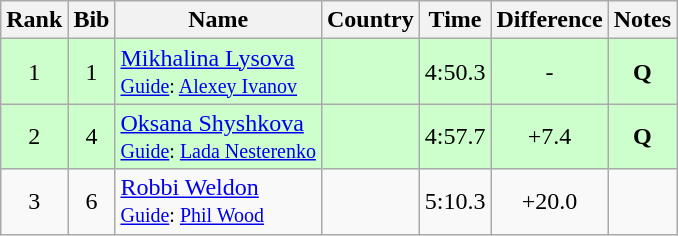<table class="wikitable sortable" style="text-align:center">
<tr>
<th>Rank</th>
<th>Bib</th>
<th>Name</th>
<th>Country</th>
<th>Time</th>
<th>Difference</th>
<th>Notes</th>
</tr>
<tr bgcolor=ccffcc>
<td>1</td>
<td>1</td>
<td align=left><a href='#'>Mikhalina Lysova</a><br><small><a href='#'>Guide</a>: <a href='#'>Alexey Ivanov</a></small></td>
<td align=left></td>
<td>4:50.3</td>
<td>-</td>
<td><strong>Q</strong></td>
</tr>
<tr bgcolor=ccffcc>
<td>2</td>
<td>4</td>
<td align=left><a href='#'>Oksana Shyshkova</a><br><small><a href='#'>Guide</a>: <a href='#'>Lada Nesterenko</a></small></td>
<td align=left></td>
<td>4:57.7</td>
<td>+7.4</td>
<td><strong>Q</strong></td>
</tr>
<tr>
<td>3</td>
<td>6</td>
<td align=left><a href='#'>Robbi Weldon</a><br><small><a href='#'>Guide</a>: <a href='#'>Phil Wood</a></small></td>
<td align=left></td>
<td>5:10.3</td>
<td>+20.0</td>
<td></td>
</tr>
</table>
